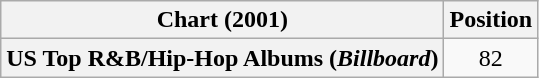<table class="wikitable sortable plainrowheaders" style="text-align:center">
<tr>
<th scope="col">Chart (2001)</th>
<th scope="col">Position</th>
</tr>
<tr>
<th scope="row">US Top R&B/Hip-Hop Albums (<em>Billboard</em>)</th>
<td style="text-align:center;">82</td>
</tr>
</table>
